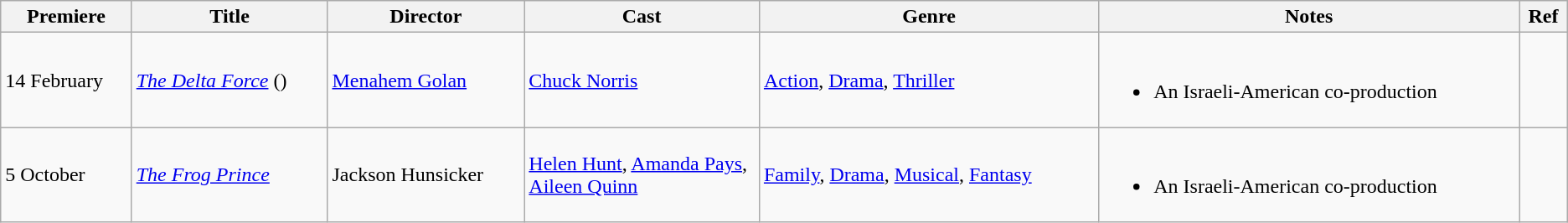<table class="wikitable">
<tr>
<th>Premiere</th>
<th>Title</th>
<th>Director</th>
<th width=15%>Cast</th>
<th>Genre</th>
<th>Notes</th>
<th>Ref</th>
</tr>
<tr>
<td>14 February</td>
<td><em><a href='#'>The Delta Force</a></em> ()</td>
<td><a href='#'>Menahem Golan</a></td>
<td><a href='#'>Chuck Norris</a></td>
<td><a href='#'>Action</a>, <a href='#'>Drama</a>, <a href='#'>Thriller</a></td>
<td><br><ul><li>An Israeli-American co-production</li></ul></td>
<td></td>
</tr>
<tr>
<td>5 October</td>
<td><em><a href='#'>The Frog Prince</a></em></td>
<td>Jackson Hunsicker</td>
<td><a href='#'>Helen Hunt</a>, <a href='#'>Amanda Pays</a>, <a href='#'>Aileen Quinn</a></td>
<td><a href='#'>Family</a>, <a href='#'>Drama</a>, <a href='#'>Musical</a>, <a href='#'>Fantasy</a></td>
<td><br><ul><li>An Israeli-American co-production</li></ul></td>
<td></td>
</tr>
</table>
